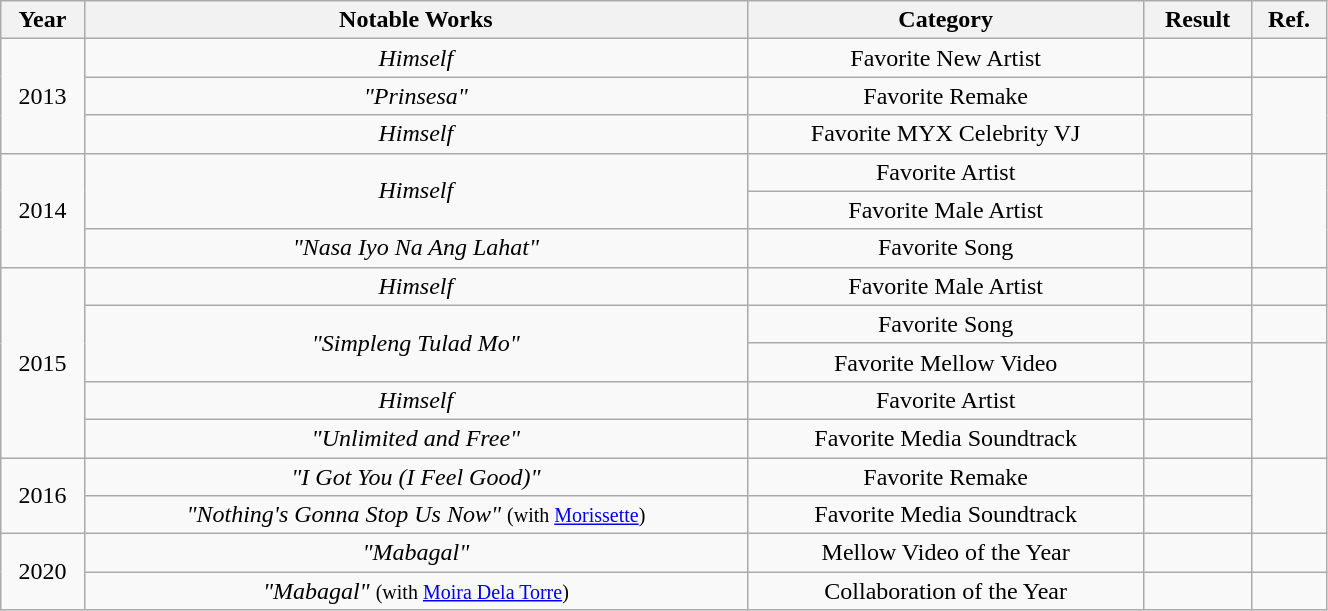<table class="wikitable" style="text-align:center" width=70%>
<tr>
<th>Year</th>
<th>Notable Works</th>
<th>Category</th>
<th>Result</th>
<th>Ref.</th>
</tr>
<tr>
<td rowspan=3>2013</td>
<td><em>Himself</em></td>
<td>Favorite New Artist</td>
<td></td>
<td></td>
</tr>
<tr>
<td><em>"Prinsesa"</em></td>
<td>Favorite Remake</td>
<td></td>
<td rowspan=2></td>
</tr>
<tr>
<td><em>Himself</em></td>
<td>Favorite MYX Celebrity VJ</td>
<td></td>
</tr>
<tr>
<td rowspan=3>2014</td>
<td rowspan=2><em>Himself</em></td>
<td>Favorite Artist</td>
<td></td>
<td rowspan=3></td>
</tr>
<tr>
<td>Favorite Male Artist</td>
<td></td>
</tr>
<tr>
<td><em>"Nasa Iyo Na Ang Lahat"</em></td>
<td>Favorite Song</td>
<td></td>
</tr>
<tr>
<td rowspan=5>2015</td>
<td><em>Himself</em></td>
<td>Favorite Male Artist</td>
<td></td>
<td></td>
</tr>
<tr>
<td rowspan=2><em>"Simpleng Tulad Mo"</em></td>
<td>Favorite Song</td>
<td></td>
<td></td>
</tr>
<tr>
<td>Favorite Mellow Video</td>
<td></td>
<td rowspan=3></td>
</tr>
<tr>
<td><em>Himself</em></td>
<td>Favorite Artist</td>
<td></td>
</tr>
<tr>
<td><em>"Unlimited and Free"</em></td>
<td>Favorite Media Soundtrack</td>
<td></td>
</tr>
<tr>
<td rowspan=2>2016</td>
<td><em>"I Got You (I Feel Good)"</em></td>
<td>Favorite Remake</td>
<td></td>
<td rowspan=2></td>
</tr>
<tr>
<td><em>"Nothing's Gonna Stop Us Now"</em> <small>(with <a href='#'>Morissette</a>)</small></td>
<td>Favorite Media Soundtrack</td>
<td></td>
</tr>
<tr>
<td rowspan=2>2020</td>
<td><em>"Mabagal"</em></td>
<td>Mellow Video of the Year</td>
<td></td>
<td></td>
</tr>
<tr>
<td><em>"Mabagal"</em> <small>(with <a href='#'>Moira Dela Torre</a>)</small></td>
<td>Collaboration of the Year</td>
<td></td>
<td></td>
</tr>
</table>
